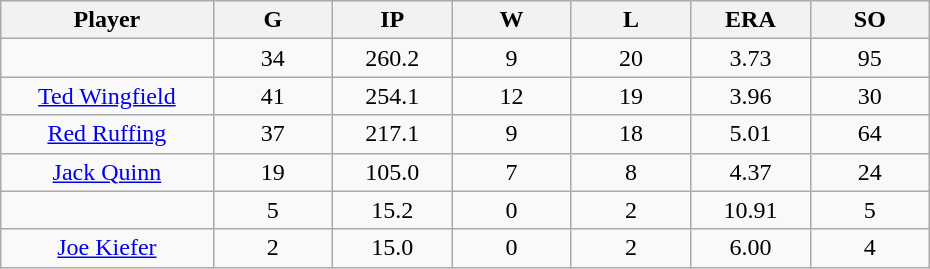<table class="wikitable sortable">
<tr>
<th bgcolor="#DDDDFF" width="16%">Player</th>
<th bgcolor="#DDDDFF" width="9%">G</th>
<th bgcolor="#DDDDFF" width="9%">IP</th>
<th bgcolor="#DDDDFF" width="9%">W</th>
<th bgcolor="#DDDDFF" width="9%">L</th>
<th bgcolor="#DDDDFF" width="9%">ERA</th>
<th bgcolor="#DDDDFF" width="9%">SO</th>
</tr>
<tr align="center">
<td></td>
<td>34</td>
<td>260.2</td>
<td>9</td>
<td>20</td>
<td>3.73</td>
<td>95</td>
</tr>
<tr align="center">
<td><a href='#'>Ted Wingfield</a></td>
<td>41</td>
<td>254.1</td>
<td>12</td>
<td>19</td>
<td>3.96</td>
<td>30</td>
</tr>
<tr align=center>
<td><a href='#'>Red Ruffing</a></td>
<td>37</td>
<td>217.1</td>
<td>9</td>
<td>18</td>
<td>5.01</td>
<td>64</td>
</tr>
<tr align=center>
<td><a href='#'>Jack Quinn</a></td>
<td>19</td>
<td>105.0</td>
<td>7</td>
<td>8</td>
<td>4.37</td>
<td>24</td>
</tr>
<tr align=center>
<td></td>
<td>5</td>
<td>15.2</td>
<td>0</td>
<td>2</td>
<td>10.91</td>
<td>5</td>
</tr>
<tr align="center">
<td><a href='#'>Joe Kiefer</a></td>
<td>2</td>
<td>15.0</td>
<td>0</td>
<td>2</td>
<td>6.00</td>
<td>4</td>
</tr>
</table>
